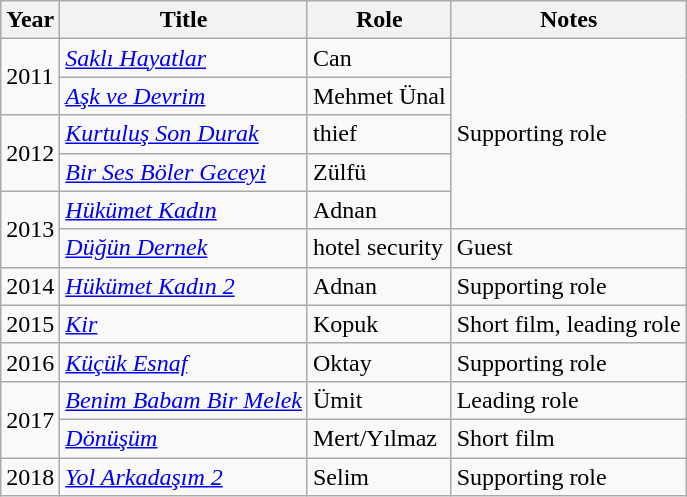<table class="wikitable sortable">
<tr>
<th>Year</th>
<th>Title</th>
<th>Role</th>
<th>Notes</th>
</tr>
<tr>
<td rowspan="2">2011</td>
<td><em><a href='#'>Saklı Hayatlar</a></em></td>
<td>Can</td>
<td rowspan="5">Supporting role</td>
</tr>
<tr>
<td><em><a href='#'>Aşk ve Devrim</a></em></td>
<td>Mehmet Ünal</td>
</tr>
<tr>
<td rowspan="2">2012</td>
<td><em><a href='#'>Kurtuluş Son Durak</a></em></td>
<td>thief</td>
</tr>
<tr>
<td><em><a href='#'>Bir Ses Böler Geceyi</a></em></td>
<td>Zülfü</td>
</tr>
<tr>
<td rowspan="2">2013</td>
<td><em><a href='#'>Hükümet Kadın</a></em></td>
<td>Adnan</td>
</tr>
<tr>
<td><em><a href='#'>Düğün Dernek</a></em></td>
<td>hotel security</td>
<td>Guest</td>
</tr>
<tr>
<td>2014</td>
<td><em><a href='#'>Hükümet Kadın 2</a></em></td>
<td>Adnan</td>
<td>Supporting role</td>
</tr>
<tr>
<td>2015</td>
<td><em><a href='#'>Kir</a></em></td>
<td>Kopuk</td>
<td>Short film, leading role</td>
</tr>
<tr>
<td>2016</td>
<td><em><a href='#'>Küçük Esnaf</a></em></td>
<td>Oktay</td>
<td>Supporting role</td>
</tr>
<tr>
<td rowspan="2">2017</td>
<td><em><a href='#'>Benim Babam Bir Melek</a></em></td>
<td>Ümit</td>
<td>Leading role</td>
</tr>
<tr>
<td><em><a href='#'>Dönüşüm</a></em></td>
<td>Mert/Yılmaz</td>
<td>Short film</td>
</tr>
<tr>
<td>2018</td>
<td><em><a href='#'>Yol Arkadaşım 2</a></em></td>
<td>Selim</td>
<td>Supporting role</td>
</tr>
</table>
